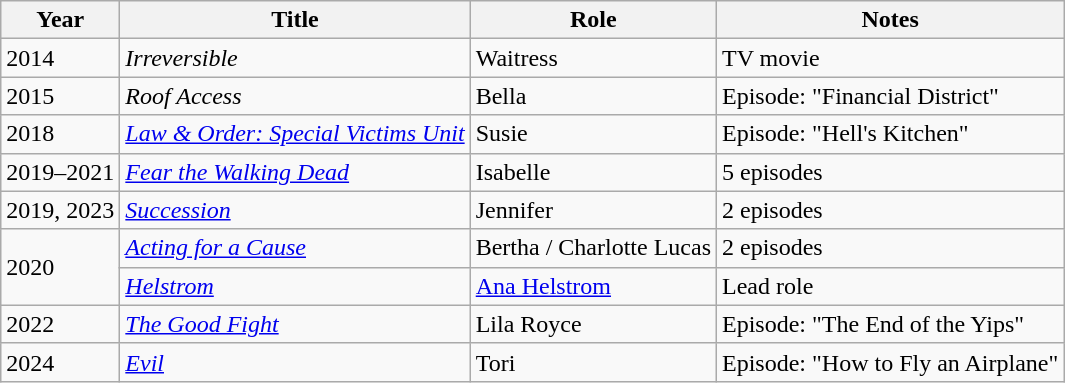<table class="wikitable sortable">
<tr>
<th>Year</th>
<th>Title</th>
<th>Role</th>
<th class="unsortable">Notes</th>
</tr>
<tr>
<td>2014</td>
<td><em>Irreversible</em></td>
<td>Waitress</td>
<td>TV movie</td>
</tr>
<tr>
<td>2015</td>
<td><em>Roof Access</em></td>
<td>Bella</td>
<td>Episode: "Financial District"</td>
</tr>
<tr>
<td>2018</td>
<td><em><a href='#'>Law & Order: Special Victims Unit</a></em></td>
<td>Susie</td>
<td>Episode: "Hell's Kitchen"</td>
</tr>
<tr>
<td>2019–2021</td>
<td><em><a href='#'>Fear the Walking Dead</a></em></td>
<td>Isabelle</td>
<td>5 episodes</td>
</tr>
<tr>
<td>2019, 2023</td>
<td><em><a href='#'>Succession</a></em></td>
<td>Jennifer</td>
<td>2 episodes</td>
</tr>
<tr>
<td rowspan="2">2020</td>
<td><em><a href='#'>Acting for a Cause</a></em></td>
<td>Bertha / Charlotte Lucas</td>
<td>2 episodes</td>
</tr>
<tr>
<td><em><a href='#'>Helstrom</a></em></td>
<td><a href='#'>Ana Helstrom</a></td>
<td>Lead role</td>
</tr>
<tr>
<td>2022</td>
<td><em><a href='#'>The Good Fight</a></em></td>
<td>Lila Royce</td>
<td>Episode: "The End of the Yips"</td>
</tr>
<tr>
<td>2024</td>
<td><em><a href='#'>Evil</a></em></td>
<td>Tori</td>
<td>Episode: "How to Fly an Airplane"</td>
</tr>
</table>
